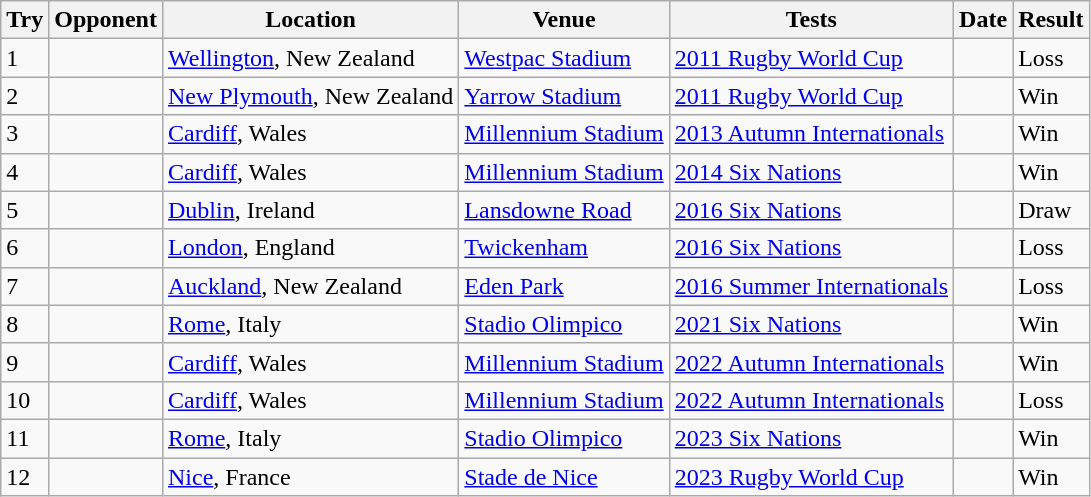<table class="wikitable sortable">
<tr>
<th>Try</th>
<th>Opponent</th>
<th>Location</th>
<th>Venue</th>
<th>Tests</th>
<th>Date</th>
<th>Result</th>
</tr>
<tr>
<td>1</td>
<td></td>
<td><a href='#'>Wellington</a>, New Zealand</td>
<td><a href='#'>Westpac Stadium</a></td>
<td><a href='#'>2011 Rugby World Cup</a></td>
<td></td>
<td>Loss</td>
</tr>
<tr>
<td>2</td>
<td></td>
<td><a href='#'>New Plymouth</a>, New Zealand</td>
<td><a href='#'>Yarrow Stadium</a></td>
<td><a href='#'>2011 Rugby World Cup</a></td>
<td></td>
<td>Win</td>
</tr>
<tr>
<td>3</td>
<td></td>
<td><a href='#'>Cardiff</a>, Wales</td>
<td><a href='#'>Millennium Stadium</a></td>
<td><a href='#'>2013 Autumn Internationals</a></td>
<td></td>
<td>Win</td>
</tr>
<tr>
<td>4</td>
<td></td>
<td><a href='#'>Cardiff</a>, Wales</td>
<td><a href='#'>Millennium Stadium</a></td>
<td><a href='#'>2014 Six Nations</a></td>
<td></td>
<td>Win</td>
</tr>
<tr>
<td>5</td>
<td></td>
<td><a href='#'>Dublin</a>, Ireland</td>
<td><a href='#'>Lansdowne Road</a></td>
<td><a href='#'>2016 Six Nations</a></td>
<td></td>
<td>Draw</td>
</tr>
<tr>
<td>6</td>
<td></td>
<td><a href='#'>London</a>, England</td>
<td><a href='#'>Twickenham</a></td>
<td><a href='#'>2016 Six Nations</a></td>
<td></td>
<td>Loss</td>
</tr>
<tr>
<td>7</td>
<td></td>
<td><a href='#'>Auckland</a>, New Zealand</td>
<td><a href='#'>Eden Park</a></td>
<td><a href='#'>2016 Summer Internationals</a></td>
<td></td>
<td>Loss</td>
</tr>
<tr>
<td>8</td>
<td></td>
<td><a href='#'>Rome</a>, Italy</td>
<td><a href='#'>Stadio Olimpico</a></td>
<td><a href='#'>2021 Six Nations</a></td>
<td></td>
<td>Win</td>
</tr>
<tr>
<td>9</td>
<td></td>
<td><a href='#'>Cardiff</a>, Wales</td>
<td><a href='#'>Millennium Stadium</a></td>
<td><a href='#'>2022 Autumn Internationals</a></td>
<td></td>
<td>Win</td>
</tr>
<tr>
<td>10</td>
<td></td>
<td><a href='#'>Cardiff</a>, Wales</td>
<td><a href='#'>Millennium Stadium</a></td>
<td><a href='#'>2022 Autumn Internationals</a></td>
<td></td>
<td>Loss</td>
</tr>
<tr>
<td>11</td>
<td></td>
<td><a href='#'>Rome</a>, Italy</td>
<td><a href='#'>Stadio Olimpico</a></td>
<td><a href='#'>2023 Six Nations</a></td>
<td></td>
<td>Win</td>
</tr>
<tr>
<td>12</td>
<td></td>
<td><a href='#'>Nice</a>, France</td>
<td><a href='#'>Stade de Nice</a></td>
<td><a href='#'>2023 Rugby World Cup</a></td>
<td></td>
<td>Win</td>
</tr>
</table>
